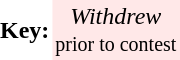<table border="0" cellspacing="0" cellpadding="2">
<tr>
<td><strong>Key:</strong></td>
<td align="center" bgcolor=#FFE8E8><em>Withdrew</em><br><small>prior to contest</small></td>
</tr>
</table>
